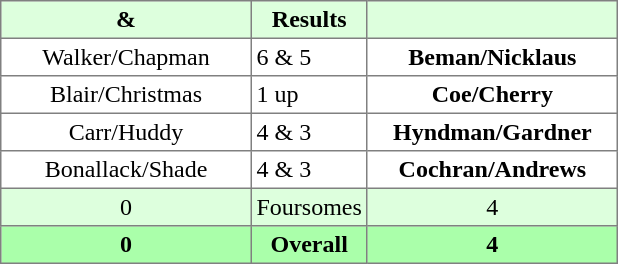<table border="1" cellpadding="3" style="border-collapse:collapse; text-align:center;">
<tr style="background:#ddffdd;">
<th width=160> & </th>
<th>Results</th>
<th width=160></th>
</tr>
<tr>
<td>Walker/Chapman</td>
<td align=left> 6 & 5</td>
<td><strong>Beman/Nicklaus</strong></td>
</tr>
<tr>
<td>Blair/Christmas</td>
<td align=left> 1 up</td>
<td><strong>Coe/Cherry</strong></td>
</tr>
<tr>
<td>Carr/Huddy</td>
<td align=left> 4 & 3</td>
<td><strong>Hyndman/Gardner</strong></td>
</tr>
<tr>
<td>Bonallack/Shade</td>
<td align=left> 4 & 3</td>
<td><strong>Cochran/Andrews</strong></td>
</tr>
<tr style="background:#ddffdd;">
<td>0</td>
<td>Foursomes</td>
<td>4</td>
</tr>
<tr style="background:#aaffaa;">
<th>0</th>
<th>Overall</th>
<th>4</th>
</tr>
</table>
